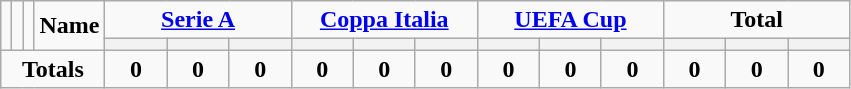<table class="wikitable" style="text-align:center">
<tr>
<td rowspan="2" !width=15><strong></strong></td>
<td rowspan="2" !width=15><strong></strong></td>
<td rowspan="2" !width=15><strong></strong></td>
<td rowspan="2" !width=120><strong>Name</strong></td>
<td colspan="3"><strong><a href='#'>Serie A</a></strong></td>
<td colspan="3"><strong><a href='#'>Coppa Italia</a></strong></td>
<td colspan="3"><strong><a href='#'>UEFA Cup</a></strong></td>
<td colspan="3"><strong>Total</strong></td>
</tr>
<tr>
<th width=34; background:#fe9;"></th>
<th width=34; background:#fe9;"></th>
<th width=34; background:#ff8888;"></th>
<th width=34; background:#fe9;"></th>
<th width=34; background:#fe9;"></th>
<th width=34; background:#ff8888;"></th>
<th width=34; background:#fe9;"></th>
<th width=34; background:#fe9;"></th>
<th width=34; background:#ff8888;"></th>
<th width=34; background:#fe9;"></th>
<th width=34; background:#fe9;"></th>
<th width=34; background:#ff8888;"></th>
</tr>
<tr>
<td colspan=4><strong>Totals</strong></td>
<td><strong>0</strong></td>
<td><strong>0</strong></td>
<td><strong>0</strong></td>
<td><strong>0</strong></td>
<td><strong>0</strong></td>
<td><strong>0</strong></td>
<td><strong>0</strong></td>
<td><strong>0</strong></td>
<td><strong>0</strong></td>
<td><strong>0</strong></td>
<td><strong>0</strong></td>
<td><strong>0</strong></td>
</tr>
</table>
